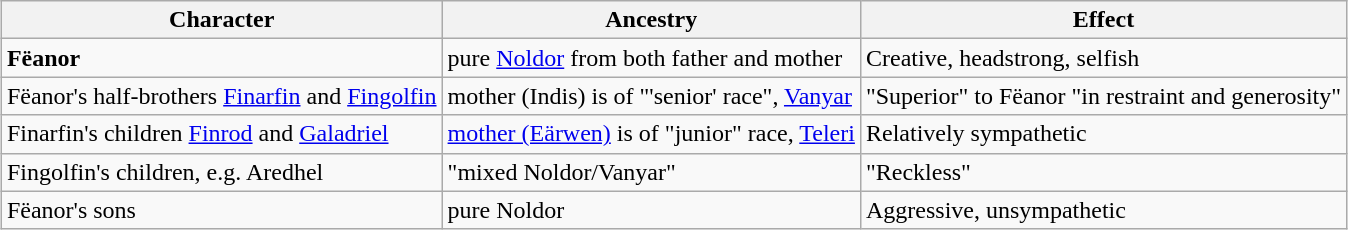<table class="wikitable" style="margin: 1em auto;">
<tr>
<th>Character</th>
<th>Ancestry</th>
<th>Effect</th>
</tr>
<tr>
<td><strong>Fëanor</strong></td>
<td>pure <a href='#'>Noldor</a> from both father and mother</td>
<td>Creative, headstrong, selfish</td>
</tr>
<tr>
<td>Fëanor's half-brothers <a href='#'>Finarfin</a> and <a href='#'>Fingolfin</a></td>
<td>mother (Indis) is of "'senior' race", <a href='#'>Vanyar</a></td>
<td>"Superior" to Fëanor "in restraint and generosity"</td>
</tr>
<tr>
<td>Finarfin's children <a href='#'>Finrod</a> and <a href='#'>Galadriel</a></td>
<td><a href='#'>mother (Eärwen)</a> is of "junior" race, <a href='#'>Teleri</a></td>
<td>Relatively sympathetic</td>
</tr>
<tr>
<td>Fingolfin's children, e.g. Aredhel</td>
<td>"mixed Noldor/Vanyar"</td>
<td>"Reckless"</td>
</tr>
<tr>
<td>Fëanor's sons</td>
<td>pure Noldor</td>
<td>Aggressive, unsympathetic</td>
</tr>
</table>
